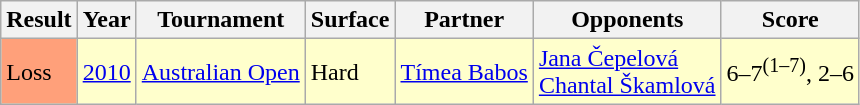<table class="sortable wikitable">
<tr>
<th>Result</th>
<th>Year</th>
<th>Tournament</th>
<th>Surface</th>
<th>Partner</th>
<th>Opponents</th>
<th class="unsortable">Score</th>
</tr>
<tr style="background:#ffc;">
<td style="background:#ffa07a;">Loss</td>
<td><a href='#'>2010</a></td>
<td><a href='#'>Australian Open</a></td>
<td>Hard</td>
<td> <a href='#'>Tímea Babos</a></td>
<td> <a href='#'>Jana Čepelová</a> <br>  <a href='#'>Chantal Škamlová</a></td>
<td>6–7<sup>(1–7)</sup>, 2–6</td>
</tr>
</table>
